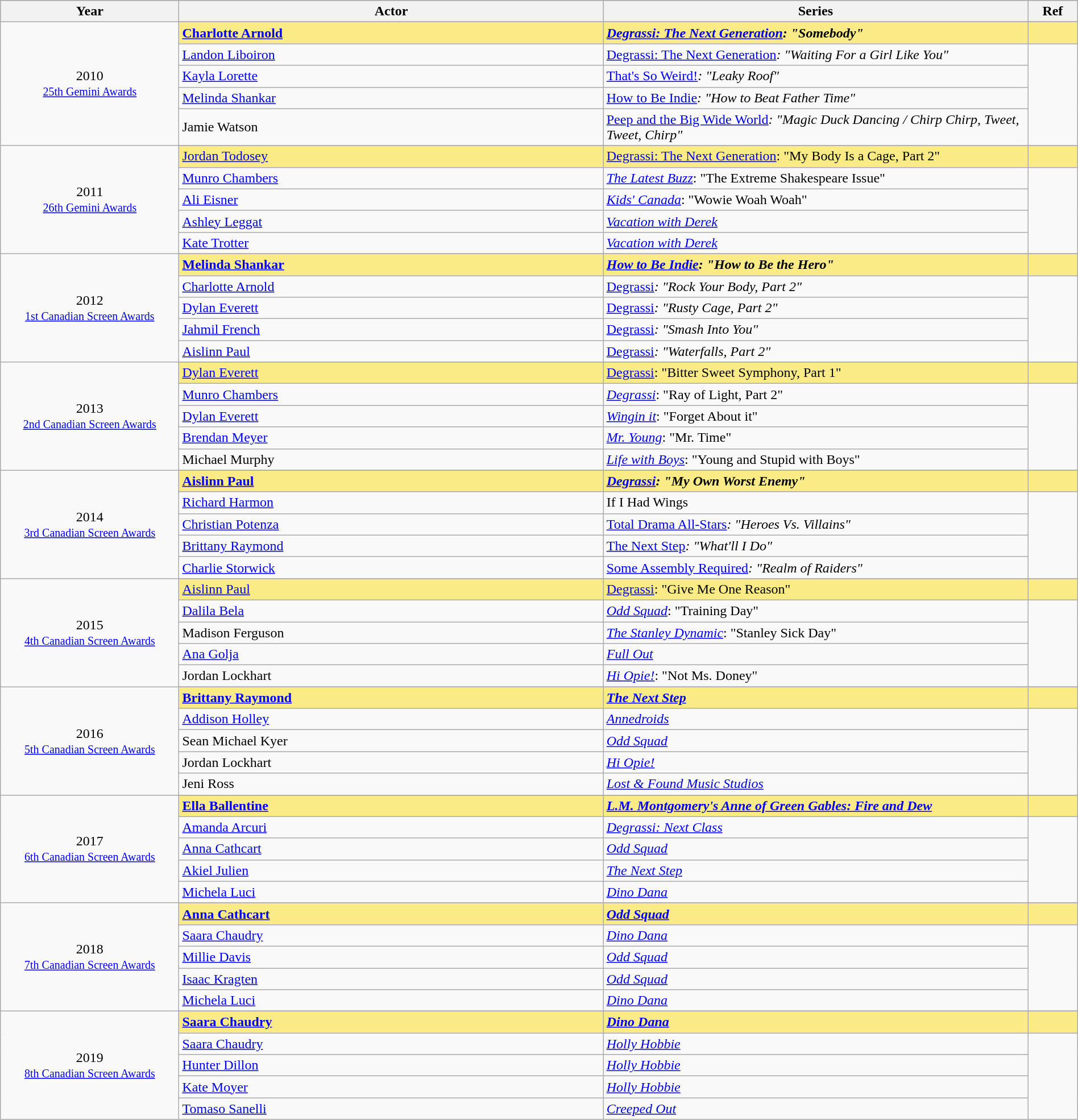<table class="wikitable" style="width:100%;">
<tr style="background:#bebebe;">
<th style="width:8%;">Year</th>
<th style="width:19%;">Actor</th>
<th style="width:19%;">Series</th>
<th style="width:2%;">Ref</th>
</tr>
<tr>
<td rowspan="6" align="center">2010 <br> <small><a href='#'>25th Gemini Awards</a></small></td>
</tr>
<tr style="background:#FAEB86;">
<td><strong><a href='#'>Charlotte Arnold</a></strong></td>
<td><strong><em><a href='#'>Degrassi: The Next Generation</a><em>: "Somebody"<strong></td>
<td></td>
</tr>
<tr>
<td><a href='#'>Landon Liboiron</a></td>
<td></em><a href='#'>Degrassi: The Next Generation</a><em>: "Waiting For a Girl Like You"</td>
<td rowspan=4></td>
</tr>
<tr>
<td><a href='#'>Kayla Lorette</a></td>
<td></em><a href='#'>That's So Weird!</a><em>: "Leaky Roof"</td>
</tr>
<tr>
<td><a href='#'>Melinda Shankar</a></td>
<td></em><a href='#'>How to Be Indie</a><em>: "How to Beat Father Time"</td>
</tr>
<tr>
<td>Jamie Watson</td>
<td></em><a href='#'>Peep and the Big Wide World</a><em>: "Magic Duck Dancing / Chirp Chirp, Tweet, Tweet, Chirp"</td>
</tr>
<tr>
<td rowspan="6" align="center">2011 <br> <small><a href='#'>26th Gemini Awards</a></small></td>
</tr>
<tr style="background:#FAEB86;">
<td></strong><a href='#'>Jordan Todosey</a><strong></td>
<td></em></strong><a href='#'>Degrassi: The Next Generation</a></em>: "My Body Is a Cage, Part 2"</strong></td>
<td></td>
</tr>
<tr>
<td><a href='#'>Munro Chambers</a></td>
<td><em><a href='#'>The Latest Buzz</a></em>: "The Extreme Shakespeare Issue"</td>
<td rowspan=4></td>
</tr>
<tr>
<td><a href='#'>Ali Eisner</a></td>
<td><em><a href='#'>Kids' Canada</a></em>: "Wowie Woah Woah"</td>
</tr>
<tr>
<td><a href='#'>Ashley Leggat</a></td>
<td><em><a href='#'>Vacation with Derek</a></em></td>
</tr>
<tr>
<td><a href='#'>Kate Trotter</a></td>
<td><em><a href='#'>Vacation with Derek</a></em></td>
</tr>
<tr>
<td rowspan="6" align="center">2012 <br> <small><a href='#'>1st Canadian Screen Awards</a></small></td>
</tr>
<tr style="background:#FAEB86;">
<td><strong><a href='#'>Melinda Shankar</a></strong></td>
<td><strong><em><a href='#'>How to Be Indie</a><em>: "How to Be the Hero"<strong></td>
<td></td>
</tr>
<tr>
<td><a href='#'>Charlotte Arnold</a></td>
<td></em><a href='#'>Degrassi</a><em>: "Rock Your Body, Part 2"</td>
<td rowspan=4></td>
</tr>
<tr>
<td><a href='#'>Dylan Everett</a></td>
<td></em><a href='#'>Degrassi</a><em>: "Rusty Cage, Part 2"</td>
</tr>
<tr>
<td><a href='#'>Jahmil French</a></td>
<td></em><a href='#'>Degrassi</a><em>: "Smash Into You"</td>
</tr>
<tr>
<td><a href='#'>Aislinn Paul</a></td>
<td></em><a href='#'>Degrassi</a><em>: "Waterfalls, Part 2"</td>
</tr>
<tr>
<td rowspan="6" align="center">2013 <br> <small><a href='#'>2nd Canadian Screen Awards</a></small></td>
</tr>
<tr style="background:#FAEB86;">
<td></strong><a href='#'>Dylan Everett</a><strong></td>
<td></em></strong><a href='#'>Degrassi</a></em>: "Bitter Sweet Symphony, Part 1"</strong></td>
<td></td>
</tr>
<tr>
<td><a href='#'>Munro Chambers</a></td>
<td><em><a href='#'>Degrassi</a></em>: "Ray of Light, Part 2"</td>
<td rowspan=4></td>
</tr>
<tr>
<td><a href='#'>Dylan Everett</a></td>
<td><em><a href='#'>Wingin it</a></em>: "Forget About it"</td>
</tr>
<tr>
<td><a href='#'>Brendan Meyer</a></td>
<td><em><a href='#'>Mr. Young</a></em>: "Mr. Time"</td>
</tr>
<tr>
<td>Michael Murphy</td>
<td><em><a href='#'>Life with Boys</a></em>: "Young and Stupid with Boys"</td>
</tr>
<tr>
<td rowspan="6" align="center">2014 <br> <small><a href='#'>3rd Canadian Screen Awards</a></small></td>
</tr>
<tr style="background:#FAEB86;">
<td><strong><a href='#'>Aislinn Paul</a></strong></td>
<td><strong><em><a href='#'>Degrassi</a><em>: "My Own Worst Enemy"<strong></td>
<td></td>
</tr>
<tr>
<td><a href='#'>Richard Harmon</a></td>
<td></em>If I Had Wings<em></td>
<td rowspan=4></td>
</tr>
<tr>
<td><a href='#'>Christian Potenza</a></td>
<td></em><a href='#'>Total Drama All-Stars</a><em>: "Heroes Vs. Villains"</td>
</tr>
<tr>
<td><a href='#'>Brittany Raymond</a></td>
<td></em><a href='#'>The Next Step</a><em>: "What'll I Do"</td>
</tr>
<tr>
<td><a href='#'>Charlie Storwick</a></td>
<td></em><a href='#'>Some Assembly Required</a><em>: "Realm of Raiders"</td>
</tr>
<tr>
<td rowspan="6" align="center">2015 <br> <small><a href='#'>4th Canadian Screen Awards</a></small></td>
</tr>
<tr style="background:#FAEB86;">
<td></strong><a href='#'>Aislinn Paul</a><strong></td>
<td></em></strong><a href='#'>Degrassi</a></em>: "Give Me One Reason"</strong></td>
<td></td>
</tr>
<tr>
<td><a href='#'>Dalila Bela</a></td>
<td><em><a href='#'>Odd Squad</a></em>: "Training Day"</td>
<td rowspan=4></td>
</tr>
<tr>
<td>Madison Ferguson</td>
<td><em><a href='#'>The Stanley Dynamic</a></em>: "Stanley Sick Day"</td>
</tr>
<tr>
<td><a href='#'>Ana Golja</a></td>
<td><em><a href='#'>Full Out</a></em></td>
</tr>
<tr>
<td>Jordan Lockhart</td>
<td><em><a href='#'>Hi Opie!</a></em>: "Not Ms. Doney"</td>
</tr>
<tr>
<td rowspan="6" align="center">2016 <br> <small><a href='#'>5th Canadian Screen Awards</a></small></td>
</tr>
<tr style="background:#FAEB86;">
<td><strong><a href='#'>Brittany Raymond</a></strong></td>
<td><strong><em><a href='#'>The Next Step</a></em></strong></td>
<td></td>
</tr>
<tr>
<td><a href='#'>Addison Holley</a></td>
<td><em><a href='#'>Annedroids</a></em></td>
<td rowspan=4></td>
</tr>
<tr>
<td>Sean Michael Kyer</td>
<td><em><a href='#'>Odd Squad</a></em></td>
</tr>
<tr>
<td>Jordan Lockhart</td>
<td><em><a href='#'>Hi Opie!</a></em></td>
</tr>
<tr>
<td>Jeni Ross</td>
<td><em><a href='#'>Lost & Found Music Studios</a></em></td>
</tr>
<tr>
<td rowspan="6" align="center">2017 <br> <small><a href='#'>6th Canadian Screen Awards</a></small></td>
</tr>
<tr style="background:#FAEB86;">
<td><strong><a href='#'>Ella Ballentine</a></strong></td>
<td><strong><em><a href='#'>L.M. Montgomery's Anne of Green Gables: Fire and Dew</a></em></strong></td>
<td></td>
</tr>
<tr>
<td><a href='#'>Amanda Arcuri</a></td>
<td><em><a href='#'>Degrassi: Next Class</a></em></td>
<td rowspan=4></td>
</tr>
<tr>
<td><a href='#'>Anna Cathcart</a></td>
<td><em><a href='#'>Odd Squad</a></em></td>
</tr>
<tr>
<td><a href='#'>Akiel Julien</a></td>
<td><em><a href='#'>The Next Step</a></em></td>
</tr>
<tr>
<td><a href='#'>Michela Luci</a></td>
<td><em><a href='#'>Dino Dana</a></em></td>
</tr>
<tr>
<td rowspan="6" align="center">2018 <br> <small><a href='#'>7th Canadian Screen Awards</a></small></td>
</tr>
<tr style="background:#FAEB86;">
<td><strong><a href='#'>Anna Cathcart</a></strong></td>
<td><strong><em><a href='#'>Odd Squad</a></em></strong></td>
<td></td>
</tr>
<tr>
<td><a href='#'>Saara Chaudry</a></td>
<td><em><a href='#'>Dino Dana</a></em></td>
<td rowspan=4></td>
</tr>
<tr>
<td><a href='#'>Millie Davis</a></td>
<td><em><a href='#'>Odd Squad</a></em></td>
</tr>
<tr>
<td><a href='#'>Isaac Kragten</a></td>
<td><em><a href='#'>Odd Squad</a></em></td>
</tr>
<tr>
<td><a href='#'>Michela Luci</a></td>
<td><em><a href='#'>Dino Dana</a></em></td>
</tr>
<tr>
<td rowspan="6" align="center">2019 <br> <small><a href='#'>8th Canadian Screen Awards</a></small></td>
</tr>
<tr style="background:#FAEB86;">
<td><strong><a href='#'>Saara Chaudry</a></strong></td>
<td><strong><em><a href='#'>Dino Dana</a></em></strong></td>
<td></td>
</tr>
<tr>
<td><a href='#'>Saara Chaudry</a></td>
<td><em><a href='#'>Holly Hobbie</a></em></td>
<td rowspan=4></td>
</tr>
<tr>
<td><a href='#'>Hunter Dillon</a></td>
<td><em><a href='#'>Holly Hobbie</a></em></td>
</tr>
<tr>
<td><a href='#'>Kate Moyer</a></td>
<td><em><a href='#'>Holly Hobbie</a></em></td>
</tr>
<tr>
<td><a href='#'>Tomaso Sanelli</a></td>
<td><em><a href='#'>Creeped Out</a></em></td>
</tr>
</table>
